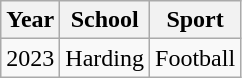<table class="wikitable">
<tr>
<th>Year</th>
<th>School</th>
<th>Sport</th>
</tr>
<tr>
<td>2023</td>
<td>Harding</td>
<td>Football</td>
</tr>
</table>
